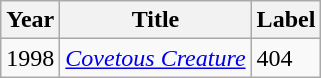<table class="wikitable">
<tr>
<th>Year</th>
<th>Title</th>
<th>Label</th>
</tr>
<tr>
<td>1998</td>
<td><em><a href='#'>Covetous Creature</a></em></td>
<td>404</td>
</tr>
</table>
